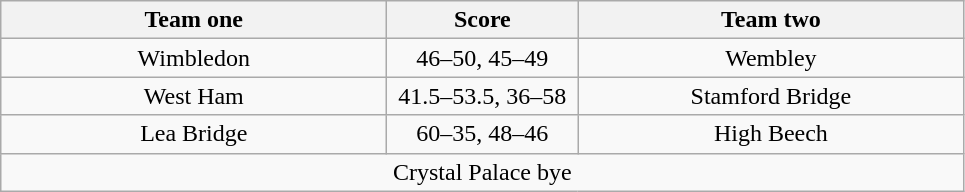<table class="wikitable" style="text-align: center">
<tr>
<th width=250>Team one</th>
<th width=120>Score</th>
<th width=250>Team two</th>
</tr>
<tr>
<td>Wimbledon</td>
<td>46–50, 45–49</td>
<td>Wembley</td>
</tr>
<tr>
<td>West Ham</td>
<td>41.5–53.5, 36–58</td>
<td>Stamford Bridge</td>
</tr>
<tr>
<td>Lea Bridge</td>
<td>60–35, 48–46</td>
<td>High Beech</td>
</tr>
<tr>
<td colspan=3>Crystal Palace bye</td>
</tr>
</table>
